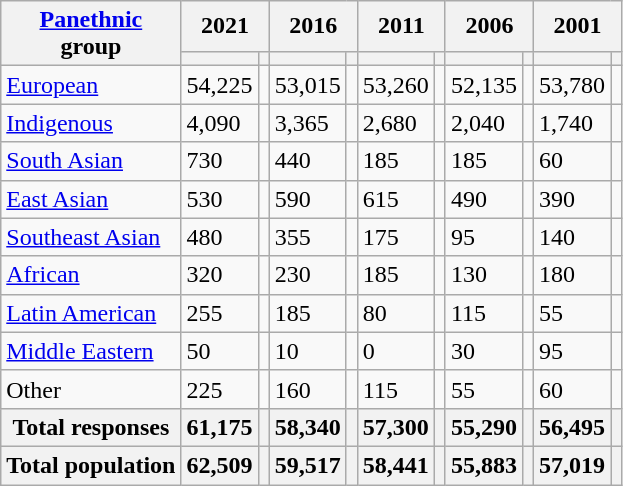<table class="wikitable collapsible sortable">
<tr>
<th rowspan="2"><a href='#'>Panethnic</a><br>group</th>
<th colspan="2">2021</th>
<th colspan="2">2016</th>
<th colspan="2">2011</th>
<th colspan="2">2006</th>
<th colspan="2">2001</th>
</tr>
<tr>
<th><a href='#'></a></th>
<th></th>
<th></th>
<th></th>
<th></th>
<th></th>
<th></th>
<th></th>
<th></th>
<th></th>
</tr>
<tr>
<td><a href='#'>European</a></td>
<td>54,225</td>
<td></td>
<td>53,015</td>
<td></td>
<td>53,260</td>
<td></td>
<td>52,135</td>
<td></td>
<td>53,780</td>
<td></td>
</tr>
<tr>
<td><a href='#'>Indigenous</a></td>
<td>4,090</td>
<td></td>
<td>3,365</td>
<td></td>
<td>2,680</td>
<td></td>
<td>2,040</td>
<td></td>
<td>1,740</td>
<td></td>
</tr>
<tr>
<td><a href='#'>South Asian</a></td>
<td>730</td>
<td></td>
<td>440</td>
<td></td>
<td>185</td>
<td></td>
<td>185</td>
<td></td>
<td>60</td>
<td></td>
</tr>
<tr>
<td><a href='#'>East Asian</a></td>
<td>530</td>
<td></td>
<td>590</td>
<td></td>
<td>615</td>
<td></td>
<td>490</td>
<td></td>
<td>390</td>
<td></td>
</tr>
<tr>
<td><a href='#'>Southeast Asian</a></td>
<td>480</td>
<td></td>
<td>355</td>
<td></td>
<td>175</td>
<td></td>
<td>95</td>
<td></td>
<td>140</td>
<td></td>
</tr>
<tr>
<td><a href='#'>African</a></td>
<td>320</td>
<td></td>
<td>230</td>
<td></td>
<td>185</td>
<td></td>
<td>130</td>
<td></td>
<td>180</td>
<td></td>
</tr>
<tr>
<td><a href='#'>Latin American</a></td>
<td>255</td>
<td></td>
<td>185</td>
<td></td>
<td>80</td>
<td></td>
<td>115</td>
<td></td>
<td>55</td>
<td></td>
</tr>
<tr>
<td><a href='#'>Middle Eastern</a></td>
<td>50</td>
<td></td>
<td>10</td>
<td></td>
<td>0</td>
<td></td>
<td>30</td>
<td></td>
<td>95</td>
<td></td>
</tr>
<tr>
<td>Other</td>
<td>225</td>
<td></td>
<td>160</td>
<td></td>
<td>115</td>
<td></td>
<td>55</td>
<td></td>
<td>60</td>
<td></td>
</tr>
<tr>
<th>Total responses</th>
<th>61,175</th>
<th></th>
<th>58,340</th>
<th></th>
<th>57,300</th>
<th></th>
<th>55,290</th>
<th></th>
<th>56,495</th>
<th></th>
</tr>
<tr>
<th>Total population</th>
<th>62,509</th>
<th></th>
<th>59,517</th>
<th></th>
<th>58,441</th>
<th></th>
<th>55,883</th>
<th></th>
<th>57,019</th>
<th></th>
</tr>
</table>
